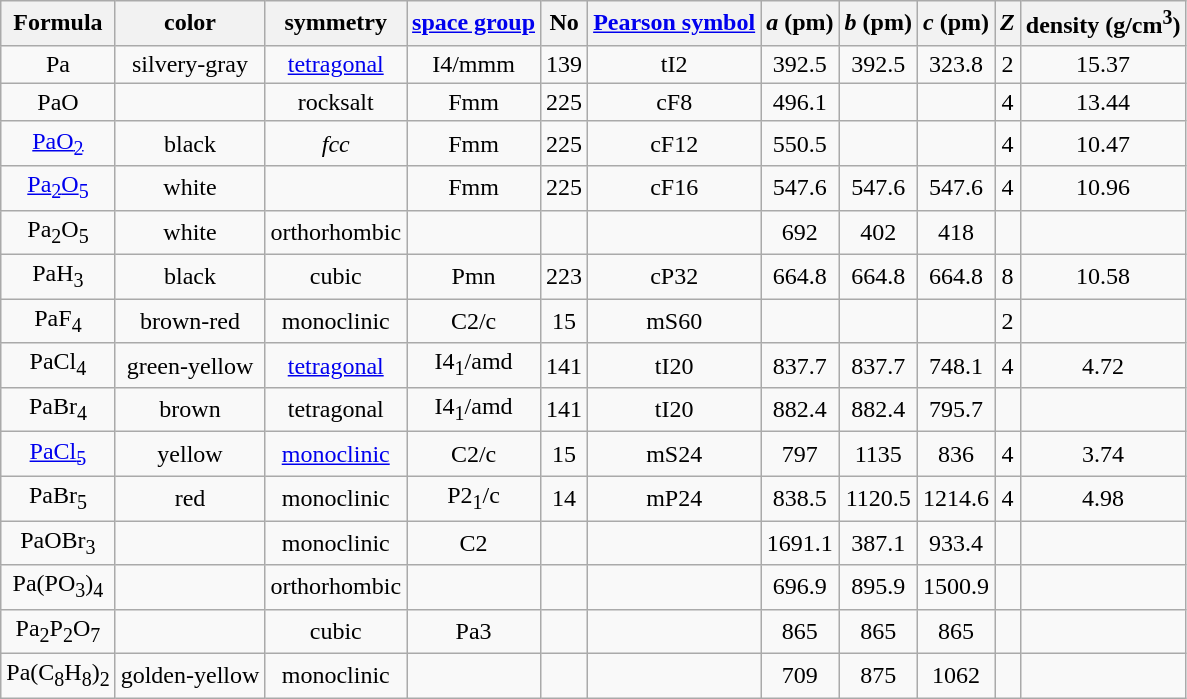<table Class = "wikitable" style = "text-align: center">
<tr>
<th>Formula</th>
<th>color</th>
<th>symmetry</th>
<th><a href='#'>space group</a></th>
<th>No</th>
<th><a href='#'>Pearson symbol</a></th>
<th><em>a</em> (pm)</th>
<th><em>b</em> (pm)</th>
<th><em>c</em> (pm)</th>
<th><em>Z</em></th>
<th>density (g/cm<sup>3</sup>)</th>
</tr>
<tr>
<td>Pa</td>
<td>silvery-gray</td>
<td><a href='#'>tetragonal</a></td>
<td>I4/mmm</td>
<td>139</td>
<td>tI2</td>
<td>392.5</td>
<td>392.5</td>
<td>323.8</td>
<td>2</td>
<td>15.37</td>
</tr>
<tr>
<td>PaO</td>
<td></td>
<td>rocksalt</td>
<td>Fmm</td>
<td>225</td>
<td>cF8</td>
<td>496.1</td>
<td></td>
<td></td>
<td>4</td>
<td>13.44</td>
</tr>
<tr>
<td><a href='#'>PaO<sub>2</sub></a></td>
<td>black</td>
<td><em>fcc</em></td>
<td>Fmm</td>
<td>225</td>
<td>cF12</td>
<td>550.5</td>
<td></td>
<td></td>
<td>4</td>
<td>10.47</td>
</tr>
<tr>
<td><a href='#'>Pa<sub>2</sub>O<sub>5</sub></a></td>
<td>white</td>
<td></td>
<td>Fmm</td>
<td>225</td>
<td>cF16</td>
<td>547.6</td>
<td>547.6</td>
<td>547.6</td>
<td>4</td>
<td>10.96</td>
</tr>
<tr>
<td>Pa<sub>2</sub>O<sub>5</sub></td>
<td>white</td>
<td>orthorhombic</td>
<td></td>
<td></td>
<td></td>
<td>692</td>
<td>402</td>
<td>418</td>
<td></td>
<td></td>
</tr>
<tr>
<td>PaH<sub>3</sub></td>
<td>black</td>
<td>cubic</td>
<td>Pmn</td>
<td>223</td>
<td>cP32</td>
<td>664.8</td>
<td>664.8</td>
<td>664.8</td>
<td>8</td>
<td>10.58</td>
</tr>
<tr>
<td>PaF<sub>4</sub></td>
<td>brown-red</td>
<td>monoclinic</td>
<td>C2/c</td>
<td>15</td>
<td>mS60</td>
<td></td>
<td></td>
<td></td>
<td>2</td>
<td></td>
</tr>
<tr>
<td>PaCl<sub>4</sub></td>
<td>green-yellow</td>
<td><a href='#'>tetragonal</a></td>
<td>I4<sub>1</sub>/amd</td>
<td>141</td>
<td>tI20</td>
<td>837.7</td>
<td>837.7</td>
<td>748.1</td>
<td>4</td>
<td>4.72</td>
</tr>
<tr>
<td>PaBr<sub>4</sub></td>
<td>brown</td>
<td>tetragonal</td>
<td>I4<sub>1</sub>/amd</td>
<td>141</td>
<td>tI20</td>
<td>882.4</td>
<td>882.4</td>
<td>795.7</td>
<td></td>
<td></td>
</tr>
<tr>
<td><a href='#'>PaCl<sub>5</sub></a></td>
<td>yellow</td>
<td><a href='#'>monoclinic</a></td>
<td>C2/c</td>
<td>15</td>
<td>mS24</td>
<td>797</td>
<td>1135</td>
<td>836</td>
<td>4</td>
<td>3.74</td>
</tr>
<tr>
<td>PaBr<sub>5</sub></td>
<td>red</td>
<td>monoclinic</td>
<td>P2<sub>1</sub>/c</td>
<td>14</td>
<td>mP24</td>
<td>838.5</td>
<td>1120.5</td>
<td>1214.6</td>
<td>4</td>
<td>4.98</td>
</tr>
<tr>
<td>PaOBr<sub>3</sub></td>
<td></td>
<td>monoclinic</td>
<td>C2</td>
<td></td>
<td></td>
<td>1691.1</td>
<td>387.1</td>
<td>933.4</td>
<td></td>
<td></td>
</tr>
<tr>
<td>Pa(PO<sub>3</sub>)<sub>4</sub></td>
<td></td>
<td>orthorhombic</td>
<td></td>
<td></td>
<td></td>
<td>696.9</td>
<td>895.9</td>
<td>1500.9</td>
<td></td>
<td></td>
</tr>
<tr>
<td>Pa<sub>2</sub>P<sub>2</sub>O<sub>7</sub></td>
<td></td>
<td>cubic</td>
<td>Pa3</td>
<td></td>
<td></td>
<td>865</td>
<td>865</td>
<td>865</td>
<td></td>
<td></td>
</tr>
<tr>
<td>Pa(C<sub>8</sub>H<sub>8</sub>)<sub>2</sub></td>
<td>golden-yellow</td>
<td>monoclinic</td>
<td></td>
<td></td>
<td></td>
<td>709</td>
<td>875</td>
<td>1062</td>
<td></td>
<td></td>
</tr>
</table>
